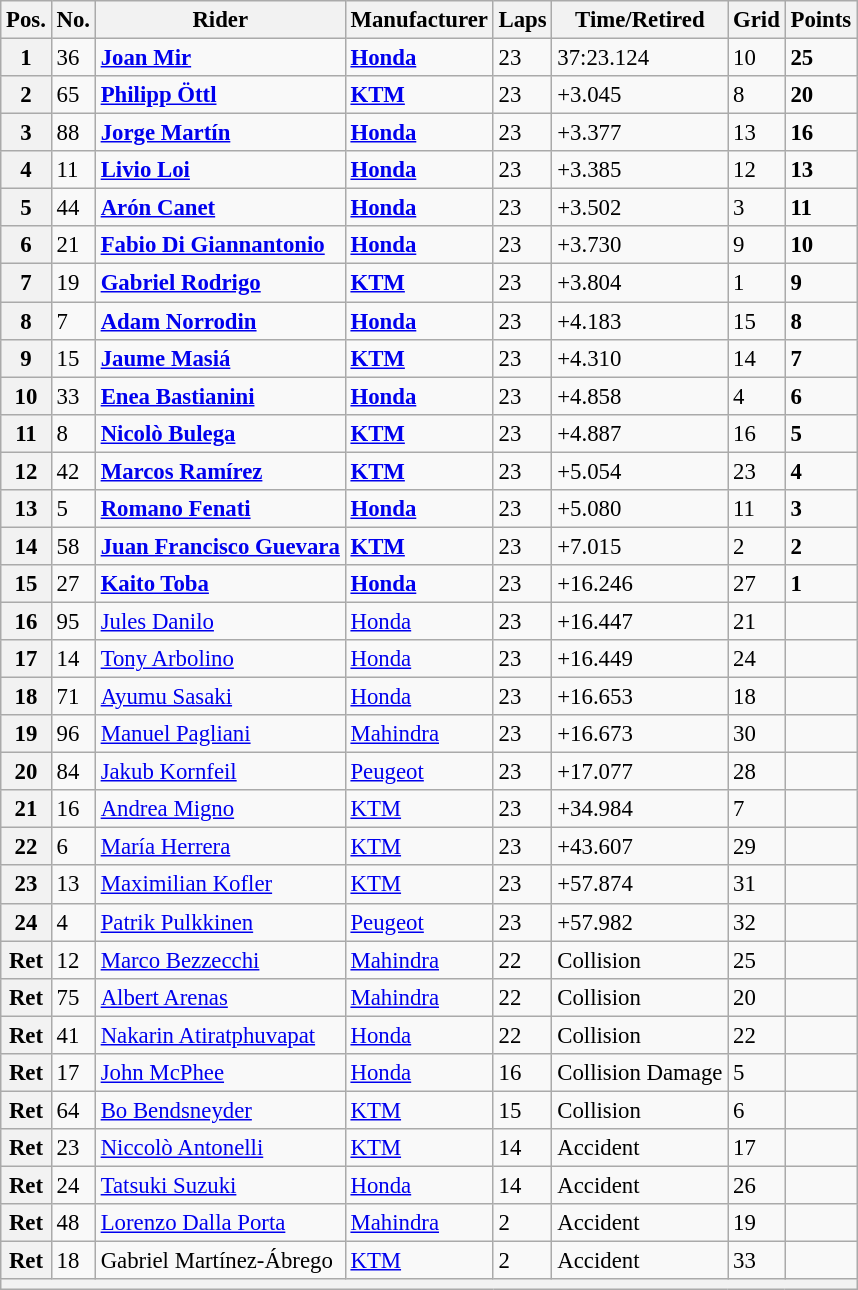<table class="wikitable" style="font-size: 95%;">
<tr>
<th>Pos.</th>
<th>No.</th>
<th>Rider</th>
<th>Manufacturer</th>
<th>Laps</th>
<th>Time/Retired</th>
<th>Grid</th>
<th>Points</th>
</tr>
<tr>
<th>1</th>
<td>36</td>
<td> <strong><a href='#'>Joan Mir</a></strong></td>
<td><strong><a href='#'>Honda</a></strong></td>
<td>23</td>
<td>37:23.124</td>
<td>10</td>
<td><strong>25</strong></td>
</tr>
<tr>
<th>2</th>
<td>65</td>
<td> <strong><a href='#'>Philipp Öttl</a></strong></td>
<td><strong><a href='#'>KTM</a></strong></td>
<td>23</td>
<td>+3.045</td>
<td>8</td>
<td><strong>20</strong></td>
</tr>
<tr>
<th>3</th>
<td>88</td>
<td> <strong><a href='#'>Jorge Martín</a></strong></td>
<td><strong> <a href='#'>Honda</a></strong></td>
<td>23</td>
<td>+3.377</td>
<td>13</td>
<td><strong>16</strong></td>
</tr>
<tr>
<th>4</th>
<td>11</td>
<td> <strong><a href='#'>Livio Loi</a></strong></td>
<td><strong><a href='#'>Honda</a></strong></td>
<td>23</td>
<td>+3.385</td>
<td>12</td>
<td><strong>13</strong></td>
</tr>
<tr>
<th>5</th>
<td>44</td>
<td> <strong><a href='#'>Arón Canet</a></strong></td>
<td><strong><a href='#'>Honda</a></strong></td>
<td>23</td>
<td>+3.502</td>
<td>3</td>
<td><strong>11</strong></td>
</tr>
<tr>
<th>6</th>
<td>21</td>
<td> <strong><a href='#'>Fabio Di Giannantonio</a></strong></td>
<td><strong><a href='#'>Honda</a></strong></td>
<td>23</td>
<td>+3.730</td>
<td>9</td>
<td><strong>10</strong></td>
</tr>
<tr>
<th>7</th>
<td>19</td>
<td> <strong><a href='#'>Gabriel Rodrigo</a></strong></td>
<td><strong><a href='#'>KTM</a></strong></td>
<td>23</td>
<td>+3.804</td>
<td>1</td>
<td><strong>9</strong></td>
</tr>
<tr>
<th>8</th>
<td>7</td>
<td> <strong><a href='#'>Adam Norrodin</a></strong></td>
<td><strong><a href='#'>Honda</a></strong></td>
<td>23</td>
<td>+4.183</td>
<td>15</td>
<td><strong>8</strong></td>
</tr>
<tr>
<th>9</th>
<td>15</td>
<td> <strong><a href='#'>Jaume Masiá</a></strong></td>
<td><strong><a href='#'>KTM</a></strong></td>
<td>23</td>
<td>+4.310</td>
<td>14</td>
<td><strong>7</strong></td>
</tr>
<tr>
<th>10</th>
<td>33</td>
<td> <strong><a href='#'>Enea Bastianini</a></strong></td>
<td><strong><a href='#'>Honda</a></strong></td>
<td>23</td>
<td>+4.858</td>
<td>4</td>
<td><strong>6</strong></td>
</tr>
<tr>
<th>11</th>
<td>8</td>
<td> <strong><a href='#'>Nicolò Bulega</a></strong></td>
<td><strong><a href='#'>KTM</a></strong></td>
<td>23</td>
<td>+4.887</td>
<td>16</td>
<td><strong>5</strong></td>
</tr>
<tr>
<th>12</th>
<td>42</td>
<td> <strong><a href='#'>Marcos Ramírez</a></strong></td>
<td><strong><a href='#'>KTM</a></strong></td>
<td>23</td>
<td>+5.054</td>
<td>23</td>
<td><strong>4</strong></td>
</tr>
<tr>
<th>13</th>
<td>5</td>
<td> <strong><a href='#'>Romano Fenati</a></strong></td>
<td><strong><a href='#'>Honda</a></strong></td>
<td>23</td>
<td>+5.080</td>
<td>11</td>
<td><strong>3</strong></td>
</tr>
<tr>
<th>14</th>
<td>58</td>
<td> <strong><a href='#'>Juan Francisco Guevara</a></strong></td>
<td><strong><a href='#'>KTM</a></strong></td>
<td>23</td>
<td>+7.015</td>
<td>2</td>
<td><strong>2</strong></td>
</tr>
<tr>
<th>15</th>
<td>27</td>
<td> <strong><a href='#'>Kaito Toba</a></strong></td>
<td><strong><a href='#'>Honda</a></strong></td>
<td>23</td>
<td>+16.246</td>
<td>27</td>
<td><strong>1</strong></td>
</tr>
<tr>
<th>16</th>
<td>95</td>
<td> <a href='#'>Jules Danilo</a></td>
<td><a href='#'>Honda</a></td>
<td>23</td>
<td>+16.447</td>
<td>21</td>
<td></td>
</tr>
<tr>
<th>17</th>
<td>14</td>
<td> <a href='#'>Tony Arbolino</a></td>
<td><a href='#'>Honda</a></td>
<td>23</td>
<td>+16.449</td>
<td>24</td>
<td></td>
</tr>
<tr>
<th>18</th>
<td>71</td>
<td> <a href='#'>Ayumu Sasaki</a></td>
<td><a href='#'>Honda</a></td>
<td>23</td>
<td>+16.653</td>
<td>18</td>
<td></td>
</tr>
<tr>
<th>19</th>
<td>96</td>
<td> <a href='#'>Manuel Pagliani</a></td>
<td><a href='#'>Mahindra</a></td>
<td>23</td>
<td>+16.673</td>
<td>30</td>
<td></td>
</tr>
<tr>
<th>20</th>
<td>84</td>
<td> <a href='#'>Jakub Kornfeil</a></td>
<td><a href='#'>Peugeot</a></td>
<td>23</td>
<td>+17.077</td>
<td>28</td>
<td></td>
</tr>
<tr>
<th>21</th>
<td>16</td>
<td> <a href='#'>Andrea Migno</a></td>
<td><a href='#'>KTM</a></td>
<td>23</td>
<td>+34.984</td>
<td>7</td>
<td></td>
</tr>
<tr>
<th>22</th>
<td>6</td>
<td> <a href='#'>María Herrera</a></td>
<td><a href='#'>KTM</a></td>
<td>23</td>
<td>+43.607</td>
<td>29</td>
<td></td>
</tr>
<tr>
<th>23</th>
<td>13</td>
<td> <a href='#'>Maximilian Kofler</a></td>
<td><a href='#'>KTM</a></td>
<td>23</td>
<td>+57.874</td>
<td>31</td>
<td></td>
</tr>
<tr>
<th>24</th>
<td>4</td>
<td> <a href='#'>Patrik Pulkkinen</a></td>
<td><a href='#'>Peugeot</a></td>
<td>23</td>
<td>+57.982</td>
<td>32</td>
<td></td>
</tr>
<tr>
<th>Ret</th>
<td>12</td>
<td> <a href='#'>Marco Bezzecchi</a></td>
<td><a href='#'>Mahindra</a></td>
<td>22</td>
<td>Collision</td>
<td>25</td>
<td></td>
</tr>
<tr>
<th>Ret</th>
<td>75</td>
<td> <a href='#'>Albert Arenas</a></td>
<td><a href='#'>Mahindra</a></td>
<td>22</td>
<td>Collision</td>
<td>20</td>
<td></td>
</tr>
<tr>
<th>Ret</th>
<td>41</td>
<td> <a href='#'>Nakarin Atiratphuvapat</a></td>
<td><a href='#'>Honda</a></td>
<td>22</td>
<td>Collision</td>
<td>22</td>
<td></td>
</tr>
<tr>
<th>Ret</th>
<td>17</td>
<td> <a href='#'>John McPhee</a></td>
<td><a href='#'>Honda</a></td>
<td>16</td>
<td>Collision Damage</td>
<td>5</td>
<td></td>
</tr>
<tr>
<th>Ret</th>
<td>64</td>
<td> <a href='#'>Bo Bendsneyder</a></td>
<td><a href='#'>KTM</a></td>
<td>15</td>
<td>Collision</td>
<td>6</td>
<td></td>
</tr>
<tr>
<th>Ret</th>
<td>23</td>
<td> <a href='#'>Niccolò Antonelli</a></td>
<td><a href='#'>KTM</a></td>
<td>14</td>
<td>Accident</td>
<td>17</td>
<td></td>
</tr>
<tr>
<th>Ret</th>
<td>24</td>
<td> <a href='#'>Tatsuki Suzuki</a></td>
<td><a href='#'>Honda</a></td>
<td>14</td>
<td>Accident</td>
<td>26</td>
<td></td>
</tr>
<tr>
<th>Ret</th>
<td>48</td>
<td> <a href='#'>Lorenzo Dalla Porta</a></td>
<td><a href='#'>Mahindra</a></td>
<td>2</td>
<td>Accident</td>
<td>19</td>
<td></td>
</tr>
<tr>
<th>Ret</th>
<td>18</td>
<td> Gabriel Martínez-Ábrego</td>
<td><a href='#'>KTM</a></td>
<td>2</td>
<td>Accident</td>
<td>33</td>
<td></td>
</tr>
<tr>
<th colspan=8></th>
</tr>
</table>
